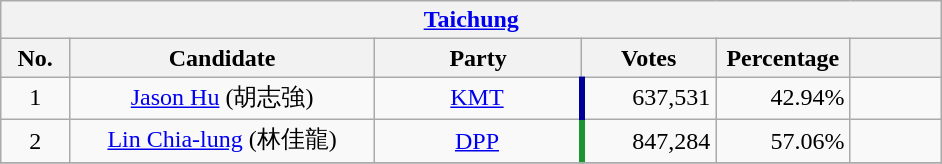<table class="wikitable collapsible" style="text-align:center">
<tr>
<th colspan="7" width=620px><a href='#'>Taichung</a></th>
</tr>
<tr>
<th width=35>No.</th>
<th width=180>Candidate</th>
<th width=120>Party</th>
<th width=75>Votes</th>
<th width=75>Percentage</th>
<th width=49></th>
</tr>
<tr>
<td>1</td>
<td><a href='#'>Jason Hu</a> (胡志強)</td>
<td><a href='#'>KMT</a></td>
<td style="border-left:4px solid #000099;" align="right">637,531</td>
<td align="right">42.94%</td>
<td align="center"></td>
</tr>
<tr>
<td>2</td>
<td><a href='#'>Lin Chia-lung</a> (林佳龍)</td>
<td><a href='#'>DPP</a></td>
<td style="border-left:4px solid #1B9431;" align="right">847,284</td>
<td align="right">57.06%</td>
<td align="center"></td>
</tr>
<tr bgcolor=EEEEEE>
</tr>
</table>
